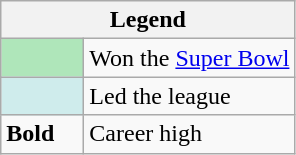<table class="wikitable">
<tr>
<th colspan="2">Legend</th>
</tr>
<tr>
<td style="background:#afe6ba; width:3em;"></td>
<td>Won the <a href='#'>Super Bowl</a></td>
</tr>
<tr>
<td style="background:#cfecec; width:3em;"></td>
<td>Led the league</td>
</tr>
<tr>
<td><strong>Bold</strong></td>
<td>Career high</td>
</tr>
</table>
